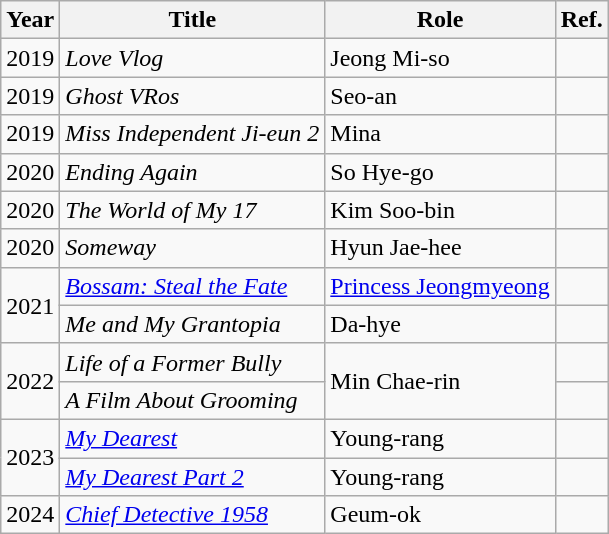<table class="wikitable">
<tr>
<th>Year</th>
<th>Title</th>
<th>Role</th>
<th>Ref.</th>
</tr>
<tr>
<td>2019</td>
<td><em>Love Vlog</em></td>
<td>Jeong Mi-so</td>
<td></td>
</tr>
<tr>
<td>2019</td>
<td><em>Ghost VRos</em></td>
<td>Seo-an</td>
<td></td>
</tr>
<tr>
<td>2019</td>
<td><em>Miss Independent Ji-eun 2</em></td>
<td>Mina</td>
<td></td>
</tr>
<tr>
<td>2020</td>
<td><em>Ending Again</em></td>
<td>So Hye-go</td>
<td></td>
</tr>
<tr>
<td>2020</td>
<td><em>The World of My 17</em></td>
<td>Kim Soo-bin</td>
<td></td>
</tr>
<tr>
<td>2020</td>
<td><em>Someway</em></td>
<td>Hyun Jae-hee</td>
<td></td>
</tr>
<tr>
<td rowspan="2">2021</td>
<td><em><a href='#'>Bossam: Steal the Fate</a></em></td>
<td><a href='#'>Princess Jeongmyeong</a></td>
<td></td>
</tr>
<tr>
<td><em>Me and My Grantopia</em></td>
<td>Da-hye</td>
<td></td>
</tr>
<tr>
<td rowspan="2">2022</td>
<td><em>Life of a Former Bully</em></td>
<td rowspan="2">Min Chae-rin</td>
<td></td>
</tr>
<tr>
<td><em>A Film About Grooming</em></td>
<td></td>
</tr>
<tr>
<td rowspan="2">2023</td>
<td><em><a href='#'>My Dearest</a></em></td>
<td>Young-rang</td>
<td></td>
</tr>
<tr>
<td><em><a href='#'>My Dearest Part 2</a></em></td>
<td>Young-rang</td>
<td></td>
</tr>
<tr>
<td>2024</td>
<td><em><a href='#'>Chief Detective 1958</a></em></td>
<td>Geum-ok</td>
<td></td>
</tr>
</table>
